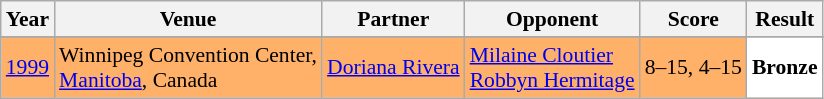<table class="sortable wikitable" style="font-size: 90%;">
<tr>
<th>Year</th>
<th>Venue</th>
<th>Partner</th>
<th>Opponent</th>
<th>Score</th>
<th>Result</th>
</tr>
<tr>
</tr>
<tr style="background:#FFB069">
<td align="center"><a href='#'>1999</a></td>
<td align="left">Winnipeg Convention Center,<br><a href='#'>Manitoba</a>, Canada</td>
<td align="left"> <a href='#'>Doriana Rivera</a></td>
<td align="left"> <a href='#'>Milaine Cloutier</a><br> <a href='#'>Robbyn Hermitage</a></td>
<td align="left">8–15, 4–15</td>
<td style="text-align:left; background:white"> <strong>Bronze</strong></td>
</tr>
</table>
